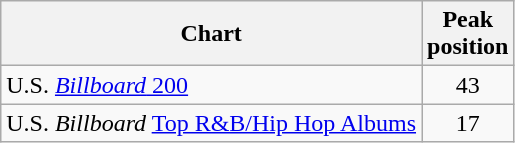<table class="wikitable sortable">
<tr>
<th align="left">Chart</th>
<th align="center">Peak<br>position</th>
</tr>
<tr>
<td align="left">U.S. <a href='#'><em>Billboard</em> 200</a></td>
<td align="center">43</td>
</tr>
<tr>
<td align="left">U.S. <em>Billboard</em> <a href='#'>Top R&B/Hip Hop Albums</a></td>
<td align="center">17</td>
</tr>
</table>
